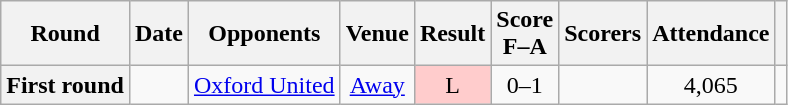<table class="wikitable plainrowheaders" style="text-align:center">
<tr>
<th scope="col">Round</th>
<th scope="col">Date</th>
<th scope="col">Opponents</th>
<th scope="col">Venue</th>
<th scope="col">Result</th>
<th scope="col">Score<br>F–A</th>
<th scope="col" class="unsortable">Scorers</th>
<th scope="col">Attendance</th>
<th scope="col" class="unsortable"></th>
</tr>
<tr>
<th scope="row">First round</th>
<td align=left></td>
<td align=left><a href='#'>Oxford United</a></td>
<td><a href='#'>Away</a></td>
<td bgcolor="#ffcccc">L</td>
<td>0–1</td>
<td align=left></td>
<td>4,065</td>
<td></td>
</tr>
</table>
